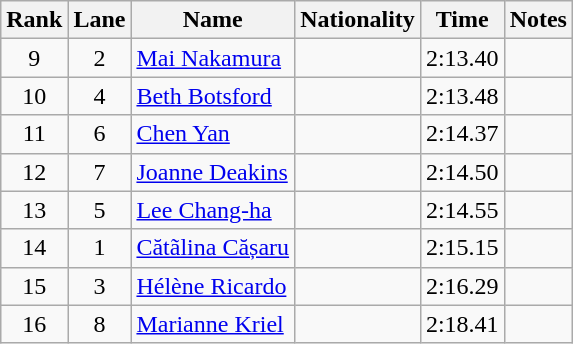<table class="wikitable sortable" style="text-align:center">
<tr>
<th>Rank</th>
<th>Lane</th>
<th>Name</th>
<th>Nationality</th>
<th>Time</th>
<th>Notes</th>
</tr>
<tr>
<td>9</td>
<td>2</td>
<td align=left><a href='#'>Mai Nakamura</a></td>
<td align=left></td>
<td>2:13.40</td>
<td></td>
</tr>
<tr>
<td>10</td>
<td>4</td>
<td align=left><a href='#'>Beth Botsford</a></td>
<td align=left></td>
<td>2:13.48</td>
<td></td>
</tr>
<tr>
<td>11</td>
<td>6</td>
<td align=left><a href='#'>Chen Yan</a></td>
<td align=left></td>
<td>2:14.37</td>
<td></td>
</tr>
<tr>
<td>12</td>
<td>7</td>
<td align=left><a href='#'>Joanne Deakins</a></td>
<td align=left></td>
<td>2:14.50</td>
<td></td>
</tr>
<tr>
<td>13</td>
<td>5</td>
<td align=left><a href='#'>Lee Chang-ha</a></td>
<td align=left></td>
<td>2:14.55</td>
<td></td>
</tr>
<tr>
<td>14</td>
<td>1</td>
<td align=left><a href='#'>Cătãlina Cășaru</a></td>
<td align=left></td>
<td>2:15.15</td>
<td></td>
</tr>
<tr>
<td>15</td>
<td>3</td>
<td align=left><a href='#'>Hélène Ricardo</a></td>
<td align=left></td>
<td>2:16.29</td>
<td></td>
</tr>
<tr>
<td>16</td>
<td>8</td>
<td align=left><a href='#'>Marianne Kriel</a></td>
<td align=left></td>
<td>2:18.41</td>
<td></td>
</tr>
</table>
